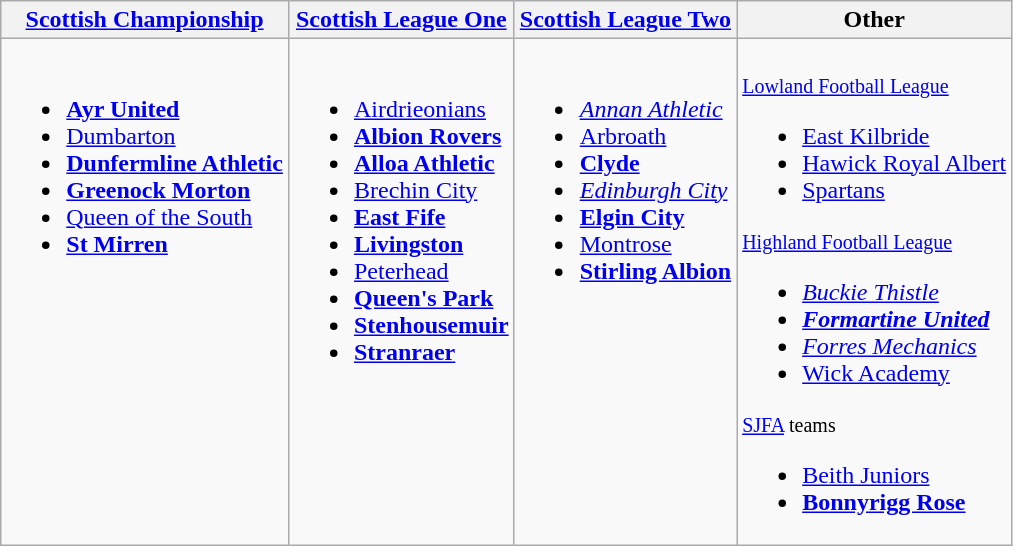<table class="wikitable" style="text-align:left">
<tr>
<th><a href='#'>Scottish Championship</a></th>
<th><a href='#'>Scottish League One</a></th>
<th><a href='#'>Scottish League Two</a></th>
<th>Other</th>
</tr>
<tr>
<td valign=top><br><ul><li><strong><a href='#'>Ayr United</a></strong></li><li><a href='#'>Dumbarton</a></li><li><strong><a href='#'>Dunfermline Athletic</a></strong></li><li><strong><a href='#'>Greenock Morton</a></strong></li><li><a href='#'>Queen of the South</a></li><li><strong><a href='#'>St Mirren</a></strong></li></ul></td>
<td valign=top><br><ul><li><a href='#'>Airdrieonians</a></li><li><strong><a href='#'>Albion Rovers</a></strong></li><li><strong><a href='#'>Alloa Athletic</a></strong></li><li><a href='#'>Brechin City</a></li><li><strong><a href='#'>East Fife</a></strong></li><li><strong><a href='#'>Livingston</a></strong></li><li><a href='#'>Peterhead</a></li><li><strong><a href='#'>Queen's Park</a></strong></li><li><strong><a href='#'>Stenhousemuir</a></strong></li><li><strong><a href='#'>Stranraer</a></strong></li></ul></td>
<td valign=top><br><ul><li><em><a href='#'>Annan Athletic</a></em></li><li><a href='#'>Arbroath</a></li><li><strong><a href='#'>Clyde</a></strong></li><li><em><a href='#'>Edinburgh City</a></em></li><li><strong><a href='#'>Elgin City</a></strong></li><li><a href='#'>Montrose</a></li><li><strong><a href='#'>Stirling Albion</a></strong></li></ul></td>
<td valign=top><br><small><a href='#'>Lowland Football League</a></small><ul><li><a href='#'>East Kilbride</a></li><li><a href='#'>Hawick Royal Albert</a></li><li><a href='#'>Spartans</a></li></ul><small><a href='#'>Highland Football League</a></small><ul><li><em><a href='#'>Buckie Thistle</a></em></li><li><strong><em><a href='#'>Formartine United</a></em></strong></li><li><em><a href='#'>Forres Mechanics</a></em></li><li><a href='#'>Wick Academy</a></li></ul><small><a href='#'>SJFA</a> teams</small><ul><li><a href='#'>Beith Juniors</a></li><li><strong><a href='#'>Bonnyrigg Rose</a></strong></li></ul></td>
</tr>
</table>
